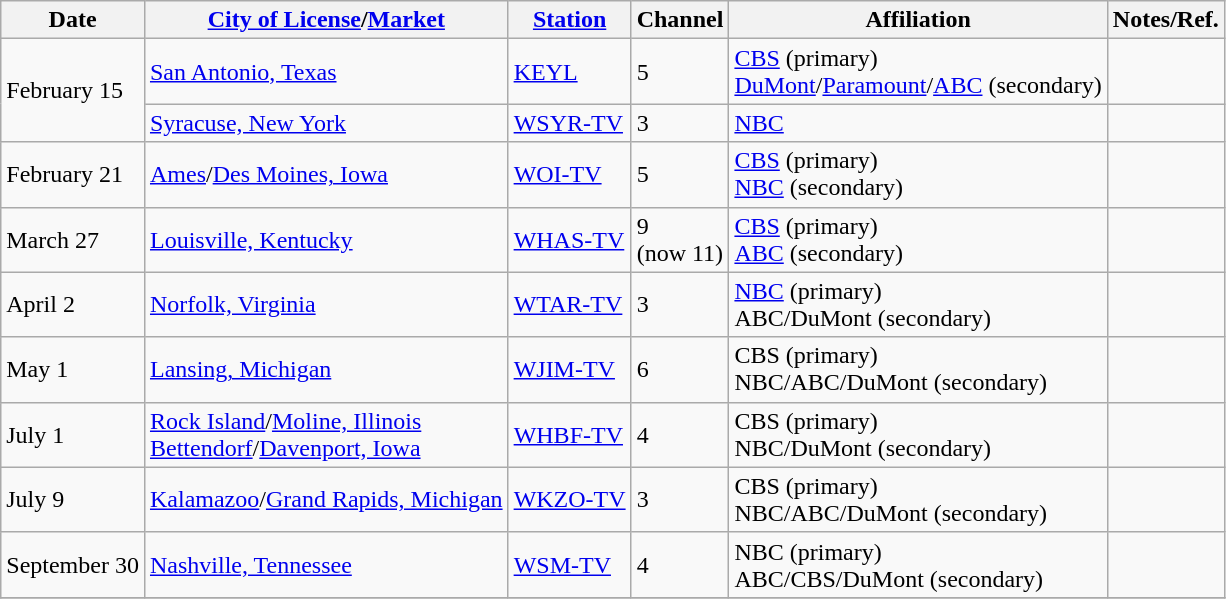<table class="wikitable sortable">
<tr>
<th>Date</th>
<th><a href='#'>City of License</a>/<a href='#'>Market</a></th>
<th><a href='#'>Station</a></th>
<th>Channel</th>
<th>Affiliation</th>
<th>Notes/Ref.</th>
</tr>
<tr>
<td rowspan=2>February 15</td>
<td><a href='#'>San Antonio, Texas</a></td>
<td><a href='#'>KEYL</a></td>
<td>5</td>
<td><a href='#'>CBS</a> (primary) <br> <a href='#'>DuMont</a>/<a href='#'>Paramount</a>/<a href='#'>ABC</a> (secondary)</td>
<td></td>
</tr>
<tr>
<td><a href='#'>Syracuse, New York</a></td>
<td><a href='#'>WSYR-TV</a></td>
<td>3</td>
<td><a href='#'>NBC</a></td>
<td></td>
</tr>
<tr>
<td>February 21</td>
<td><a href='#'>Ames</a>/<a href='#'>Des Moines, Iowa</a></td>
<td><a href='#'>WOI-TV</a></td>
<td>5</td>
<td><a href='#'>CBS</a> (primary) <br> <a href='#'>NBC</a> (secondary)</td>
<td></td>
</tr>
<tr>
<td>March 27</td>
<td><a href='#'>Louisville, Kentucky</a></td>
<td><a href='#'>WHAS-TV</a></td>
<td>9 <br> (now 11)</td>
<td><a href='#'>CBS</a> (primary) <br> <a href='#'>ABC</a> (secondary)</td>
<td></td>
</tr>
<tr>
<td>April 2</td>
<td><a href='#'>Norfolk, Virginia</a></td>
<td><a href='#'>WTAR-TV</a></td>
<td>3</td>
<td><a href='#'>NBC</a> (primary) <br> ABC/DuMont (secondary)</td>
<td></td>
</tr>
<tr>
<td>May 1</td>
<td><a href='#'>Lansing, Michigan</a></td>
<td><a href='#'>WJIM-TV</a></td>
<td>6</td>
<td>CBS (primary) <br> NBC/ABC/DuMont (secondary)</td>
<td></td>
</tr>
<tr>
<td>July 1</td>
<td><a href='#'>Rock Island</a>/<a href='#'>Moline, Illinois</a> <br> <a href='#'>Bettendorf</a>/<a href='#'>Davenport, Iowa</a></td>
<td><a href='#'>WHBF-TV</a></td>
<td>4</td>
<td>CBS (primary) <br> NBC/DuMont (secondary)</td>
<td></td>
</tr>
<tr>
<td>July 9</td>
<td><a href='#'>Kalamazoo</a>/<a href='#'>Grand Rapids, Michigan</a></td>
<td><a href='#'>WKZO-TV</a></td>
<td>3</td>
<td>CBS (primary) <br> NBC/ABC/DuMont (secondary)</td>
<td></td>
</tr>
<tr>
<td>September 30</td>
<td><a href='#'>Nashville, Tennessee</a></td>
<td><a href='#'>WSM-TV</a></td>
<td>4</td>
<td>NBC (primary) <br> ABC/CBS/DuMont (secondary)</td>
<td></td>
</tr>
<tr>
</tr>
</table>
